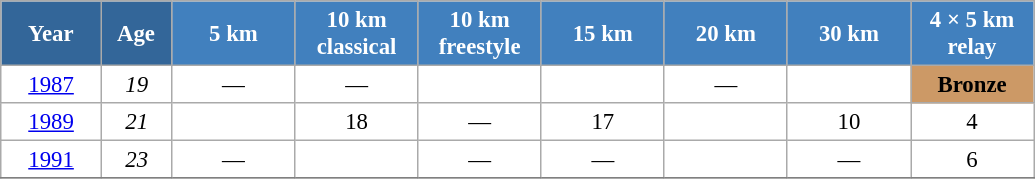<table class="wikitable" style="font-size:95%; text-align:center; border:grey solid 1px; border-collapse:collapse; background:#ffffff;">
<tr>
<th style="background-color:#369; color:white; width:60px;"> Year </th>
<th style="background-color:#369; color:white; width:40px;"> Age </th>
<th style="background-color:#4180be; color:white; width:75px;"> 5 km </th>
<th style="background-color:#4180be; color:white; width:75px;"> 10 km <br> classical </th>
<th style="background-color:#4180be; color:white; width:75px;"> 10 km <br> freestyle </th>
<th style="background-color:#4180be; color:white; width:75px;"> 15 km </th>
<th style="background-color:#4180be; color:white; width:75px;"> 20 km </th>
<th style="background-color:#4180be; color:white; width:75px;"> 30 km </th>
<th style="background-color:#4180be; color:white; width:75px;"> 4 × 5 km <br> relay </th>
</tr>
<tr>
<td><a href='#'>1987</a></td>
<td><em>19</em></td>
<td>—</td>
<td>—</td>
<td></td>
<td></td>
<td>—</td>
<td></td>
<td bgcolor="cc9966"><strong>Bronze</strong></td>
</tr>
<tr>
<td><a href='#'>1989</a></td>
<td><em>21</em></td>
<td></td>
<td>18</td>
<td>—</td>
<td>17</td>
<td></td>
<td>10</td>
<td>4</td>
</tr>
<tr>
<td><a href='#'>1991</a></td>
<td><em>23</em></td>
<td>—</td>
<td></td>
<td>—</td>
<td>—</td>
<td></td>
<td>—</td>
<td>6</td>
</tr>
<tr>
</tr>
</table>
